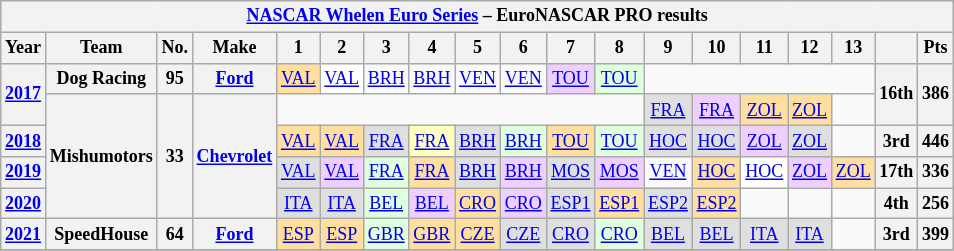<table class="wikitable" style="text-align:center; font-size:75%">
<tr>
<th colspan=21><a href='#'>NASCAR Whelen Euro Series</a> – EuroNASCAR PRO results</th>
</tr>
<tr>
<th>Year</th>
<th>Team</th>
<th>No.</th>
<th>Make</th>
<th>1</th>
<th>2</th>
<th>3</th>
<th>4</th>
<th>5</th>
<th>6</th>
<th>7</th>
<th>8</th>
<th>9</th>
<th>10</th>
<th>11</th>
<th>12</th>
<th>13</th>
<th></th>
<th>Pts</th>
</tr>
<tr>
<th rowspan=2><a href='#'>2017</a></th>
<th>Dog Racing</th>
<th>95</th>
<th><a href='#'>Ford</a></th>
<td style="background-color:#FFDF9F"><a href='#'>VAL</a><br></td>
<td style="background-color:#FFFFFF"><a href='#'>VAL</a><br></td>
<td><a href='#'>BRH</a><br></td>
<td><a href='#'>BRH</a><br></td>
<td><a href='#'>VEN</a><br></td>
<td><a href='#'>VEN</a><br></td>
<td style="background-color:#EFCFFF"><a href='#'>TOU</a><br></td>
<td style="background-color:#DFFFDF"><a href='#'>TOU</a><br></td>
<td colspan=5></td>
<th rowspan=2>16th</th>
<th rowspan=2>386</th>
</tr>
<tr>
<th rowspan=4>Mishumotors</th>
<th rowspan=4>33</th>
<th rowspan=4><a href='#'>Chevrolet</a></th>
<td colspan=8></td>
<td style="background-color:#DFDFDF"><a href='#'>FRA</a><br></td>
<td style="background-color:#EFCFFF"><a href='#'>FRA</a><br></td>
<td style="background-color:#FFDF9F"><a href='#'>ZOL</a><br></td>
<td style="background-color:#FFDF9F"><a href='#'>ZOL</a><br></td>
<td></td>
</tr>
<tr>
<th><a href='#'>2018</a></th>
<td style="background-color:#FFDF9F"><a href='#'>VAL</a><br></td>
<td style="background-color:#FFDF9F"><a href='#'>VAL</a><br></td>
<td style="background-color:#DFDFDF"><a href='#'>FRA</a><br></td>
<td style="background-color:#FFFFBF"><a href='#'>FRA</a><br></td>
<td style="background-color:#DFDFDF"><a href='#'>BRH</a><br></td>
<td style="background-color:#DFFFDF"><a href='#'>BRH</a><br></td>
<td style="background-color:#FFDF9F"><a href='#'>TOU</a><br></td>
<td style="background-color:#DFFFDF"><a href='#'>TOU</a><br></td>
<td style="background-color:#DFDFDF"><a href='#'>HOC</a><br></td>
<td style="background-color:#DFDFDF"><a href='#'>HOC</a><br></td>
<td style="background-color:#EFCFFF"><a href='#'>ZOL</a><br></td>
<td style="background-color:#DFDFDF"><a href='#'>ZOL</a><br></td>
<td></td>
<th>3rd</th>
<th>446</th>
</tr>
<tr>
<th><a href='#'>2019</a></th>
<td style="background-color:#DFDFDF"><a href='#'>VAL</a><br></td>
<td style="background-color:#EFCFFF"><a href='#'>VAL</a><br></td>
<td style="background-color:#DFFFDF"><a href='#'>FRA</a><br></td>
<td style="background-color:#FFDF9F"><a href='#'>FRA</a><br></td>
<td style="background-color:#DFDFDF"><a href='#'>BRH</a><br></td>
<td style="background-color:#EFCFFF"><a href='#'>BRH</a><br></td>
<td style="background-color:#DFDFDF"><a href='#'>MOS</a><br></td>
<td style="background-color:#EFCFFF"><a href='#'>MOS</a><br></td>
<td><a href='#'>VEN</a><br></td>
<td style="background-color:#FFDF9F"><a href='#'>HOC</a><br></td>
<td style="background-color:#FFFFFF"><a href='#'>HOC</a><br></td>
<td style="background-color:#EFCFFF"><a href='#'>ZOL</a><br></td>
<td style="background-color:#FFDF9F"><a href='#'>ZOL</a><br></td>
<th>17th</th>
<th>336</th>
</tr>
<tr>
<th><a href='#'>2020</a></th>
<td style="background-color:#DFDFDF"><a href='#'>ITA</a><br></td>
<td style="background-color:#DFDFDF"><a href='#'>ITA</a><br></td>
<td style="background-color:#DFFFDF"><a href='#'>BEL</a><br></td>
<td style="background-color:#EFCFFF"><a href='#'>BEL</a><br></td>
<td style="background-color:#FFDF9F"><a href='#'>CRO</a><br></td>
<td style="background-color:#EFCFFF"><a href='#'>CRO</a><br></td>
<td style="background-color:#DFDFDF"><a href='#'>ESP1</a><br></td>
<td style="background-color:#FFDF9F"><a href='#'>ESP1</a><br></td>
<td style="background-color:#DFDFDF"><a href='#'>ESP2</a><br></td>
<td style="background-color:#FFDF9F"><a href='#'>ESP2</a><br></td>
<td></td>
<td></td>
<td></td>
<th>4th</th>
<th>256</th>
</tr>
<tr>
<th><a href='#'>2021</a></th>
<th rowspan=1>SpeedHouse</th>
<th rowspan=1>64</th>
<th rowspan=1><a href='#'>Ford</a></th>
<td style="background-color:#FFDF9F"><a href='#'>ESP</a><br></td>
<td style="background-color:#FFDF9F"><a href='#'>ESP</a><br></td>
<td style="background-color:#DFFFDF"><a href='#'>GBR</a><br></td>
<td style="background-color:#FFDF9F"><a href='#'>GBR</a><br></td>
<td style="background-color:#FFDF9F"><a href='#'>CZE</a><br></td>
<td style="background-color:#DFDFDF"><a href='#'>CZE</a><br></td>
<td style="background-color:#DFDFDF"><a href='#'>CRO</a><br></td>
<td style="background-color:#DFFFDF"><a href='#'>CRO</a><br></td>
<td style="background-color:#DFDFDF"><a href='#'>BEL</a><br></td>
<td style="background-color:#DFDFDF"><a href='#'>BEL</a><br></td>
<td style="background-color:#DFDFDF"><a href='#'>ITA</a><br></td>
<td style="background-color:#DFDFDF"><a href='#'>ITA</a><br></td>
<td></td>
<th>3rd</th>
<th>399</th>
</tr>
<tr>
</tr>
</table>
